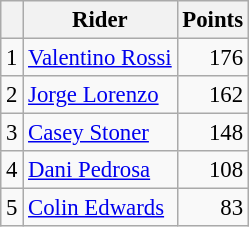<table class="wikitable" style="font-size: 95%;">
<tr>
<th></th>
<th>Rider</th>
<th>Points</th>
</tr>
<tr>
<td align=center>1</td>
<td> <a href='#'>Valentino Rossi</a></td>
<td align=right>176</td>
</tr>
<tr>
<td align=center>2</td>
<td> <a href='#'>Jorge Lorenzo</a></td>
<td align=right>162</td>
</tr>
<tr>
<td align=center>3</td>
<td> <a href='#'>Casey Stoner</a></td>
<td align=right>148</td>
</tr>
<tr>
<td align=center>4</td>
<td> <a href='#'>Dani Pedrosa</a></td>
<td align=right>108</td>
</tr>
<tr>
<td align=center>5</td>
<td> <a href='#'>Colin Edwards</a></td>
<td align=right>83</td>
</tr>
</table>
